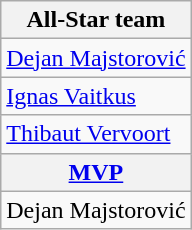<table class="wikitable plainrowheaders">
<tr>
<th scope="col" colspan=2>All-Star team</th>
</tr>
<tr>
<td> <a href='#'>Dejan Majstorović</a></td>
</tr>
<tr>
<td> <a href='#'>Ignas Vaitkus</a></td>
</tr>
<tr>
<td> <a href='#'>Thibaut Vervoort</a></td>
</tr>
<tr>
<th scope="col" colspan=2><a href='#'>MVP</a></th>
</tr>
<tr>
<td> Dejan Majstorović</td>
</tr>
</table>
